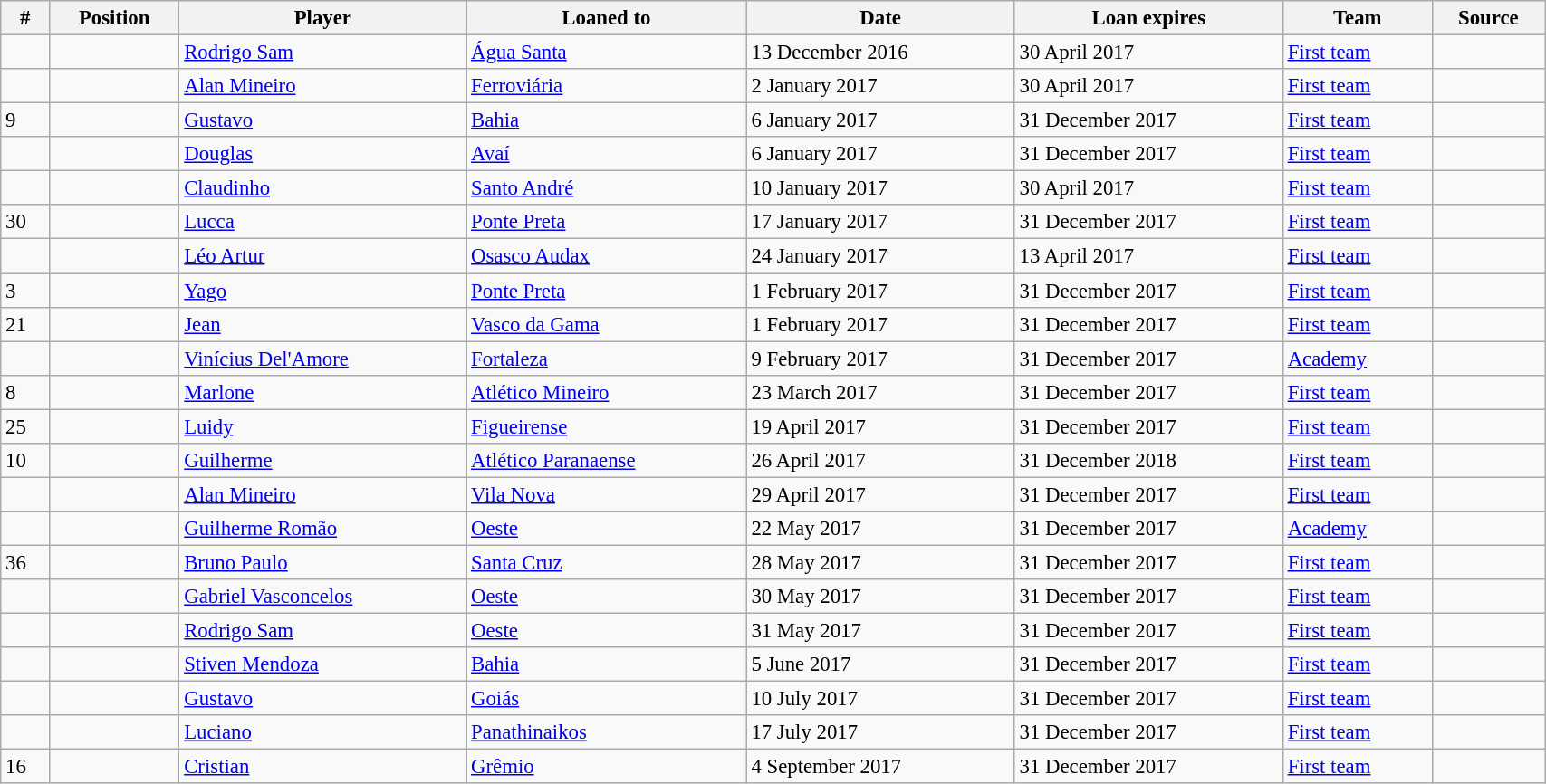<table class="wikitable sortable" style="width:90%; text-align:center; font-size:95%; text-align:left;">
<tr>
<th>#</th>
<th>Position</th>
<th>Player</th>
<th>Loaned to</th>
<th>Date</th>
<th>Loan expires</th>
<th>Team</th>
<th>Source</th>
</tr>
<tr>
<td></td>
<td></td>
<td> <a href='#'>Rodrigo Sam</a></td>
<td> <a href='#'>Água Santa</a></td>
<td>13 December 2016</td>
<td>30 April 2017</td>
<td><a href='#'>First team</a></td>
<td></td>
</tr>
<tr>
<td></td>
<td></td>
<td> <a href='#'>Alan Mineiro</a></td>
<td> <a href='#'>Ferroviária</a></td>
<td>2 January 2017</td>
<td>30 April 2017</td>
<td><a href='#'>First team</a></td>
<td></td>
</tr>
<tr>
<td>9</td>
<td></td>
<td> <a href='#'>Gustavo</a></td>
<td> <a href='#'>Bahia</a></td>
<td>6 January 2017</td>
<td>31 December 2017 </td>
<td><a href='#'>First team</a></td>
<td></td>
</tr>
<tr>
<td></td>
<td></td>
<td> <a href='#'>Douglas</a></td>
<td> <a href='#'>Avaí</a></td>
<td>6 January 2017</td>
<td>31 December 2017</td>
<td><a href='#'>First team</a></td>
<td></td>
</tr>
<tr>
<td></td>
<td></td>
<td> <a href='#'>Claudinho</a></td>
<td> <a href='#'>Santo André</a></td>
<td>10 January 2017</td>
<td>30 April 2017</td>
<td><a href='#'>First team</a></td>
<td></td>
</tr>
<tr>
<td>30</td>
<td></td>
<td> <a href='#'>Lucca</a></td>
<td> <a href='#'>Ponte Preta</a></td>
<td>17 January 2017</td>
<td>31 December 2017</td>
<td><a href='#'>First team</a></td>
<td></td>
</tr>
<tr>
<td></td>
<td></td>
<td> <a href='#'>Léo Artur</a></td>
<td> <a href='#'>Osasco Audax</a></td>
<td>24 January 2017</td>
<td>13 April 2017</td>
<td><a href='#'>First team</a></td>
<td></td>
</tr>
<tr>
<td>3</td>
<td></td>
<td> <a href='#'>Yago</a></td>
<td> <a href='#'>Ponte Preta</a></td>
<td>1 February 2017</td>
<td>31 December 2017</td>
<td><a href='#'>First team</a></td>
<td></td>
</tr>
<tr>
<td>21</td>
<td></td>
<td> <a href='#'>Jean</a></td>
<td> <a href='#'>Vasco da Gama</a></td>
<td>1 February 2017</td>
<td>31 December 2017</td>
<td><a href='#'>First team</a></td>
<td></td>
</tr>
<tr>
<td></td>
<td></td>
<td> <a href='#'>Vinícius Del'Amore</a></td>
<td> <a href='#'>Fortaleza</a></td>
<td>9 February 2017</td>
<td>31 December 2017</td>
<td><a href='#'>Academy</a></td>
<td></td>
</tr>
<tr>
<td>8</td>
<td></td>
<td> <a href='#'>Marlone</a></td>
<td> <a href='#'>Atlético Mineiro</a></td>
<td>23 March 2017</td>
<td>31 December 2017</td>
<td><a href='#'>First team</a></td>
<td></td>
</tr>
<tr>
<td>25</td>
<td></td>
<td> <a href='#'>Luidy</a></td>
<td> <a href='#'>Figueirense</a></td>
<td>19 April 2017</td>
<td>31 December 2017</td>
<td><a href='#'>First team</a></td>
<td></td>
</tr>
<tr>
<td>10</td>
<td></td>
<td> <a href='#'>Guilherme</a></td>
<td> <a href='#'>Atlético Paranaense</a></td>
<td>26 April 2017</td>
<td>31 December 2018</td>
<td><a href='#'>First team</a></td>
<td></td>
</tr>
<tr>
<td></td>
<td></td>
<td> <a href='#'>Alan Mineiro</a></td>
<td> <a href='#'>Vila Nova</a></td>
<td>29 April 2017</td>
<td>31 December 2017</td>
<td><a href='#'>First team</a></td>
<td></td>
</tr>
<tr>
<td></td>
<td></td>
<td> <a href='#'>Guilherme Romão</a></td>
<td> <a href='#'>Oeste</a></td>
<td>22 May 2017</td>
<td>31 December 2017</td>
<td><a href='#'>Academy</a></td>
<td></td>
</tr>
<tr>
<td>36</td>
<td></td>
<td> <a href='#'>Bruno Paulo</a></td>
<td> <a href='#'>Santa Cruz</a></td>
<td>28 May 2017</td>
<td>31 December 2017</td>
<td><a href='#'>First team</a></td>
<td></td>
</tr>
<tr>
<td></td>
<td></td>
<td> <a href='#'>Gabriel Vasconcelos</a></td>
<td> <a href='#'>Oeste</a></td>
<td>30 May 2017</td>
<td>31 December 2017</td>
<td><a href='#'>First team</a></td>
<td></td>
</tr>
<tr>
<td></td>
<td></td>
<td> <a href='#'>Rodrigo Sam</a></td>
<td> <a href='#'>Oeste</a></td>
<td>31 May 2017</td>
<td>31 December 2017</td>
<td><a href='#'>First team</a></td>
<td></td>
</tr>
<tr>
<td></td>
<td></td>
<td> <a href='#'>Stiven Mendoza</a></td>
<td> <a href='#'>Bahia</a></td>
<td>5 June 2017</td>
<td>31 December 2017</td>
<td><a href='#'>First team</a></td>
<td></td>
</tr>
<tr>
<td></td>
<td></td>
<td> <a href='#'>Gustavo</a></td>
<td> <a href='#'>Goiás</a></td>
<td>10 July 2017</td>
<td>31 December 2017</td>
<td><a href='#'>First team</a></td>
<td></td>
</tr>
<tr>
<td></td>
<td></td>
<td> <a href='#'>Luciano</a></td>
<td> <a href='#'>Panathinaikos</a></td>
<td>17 July 2017</td>
<td>31 December 2017</td>
<td><a href='#'>First team</a></td>
<td></td>
</tr>
<tr>
<td>16</td>
<td></td>
<td> <a href='#'>Cristian</a></td>
<td> <a href='#'>Grêmio</a></td>
<td>4 September 2017</td>
<td>31 December 2017</td>
<td><a href='#'>First team</a></td>
<td></td>
</tr>
</table>
